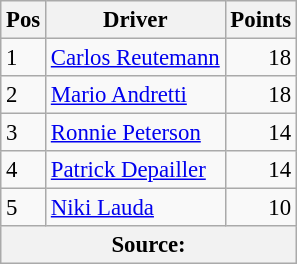<table class="wikitable" style="font-size: 95%;">
<tr>
<th>Pos</th>
<th>Driver</th>
<th>Points</th>
</tr>
<tr>
<td>1</td>
<td> <a href='#'>Carlos Reutemann</a></td>
<td align="right">18</td>
</tr>
<tr>
<td>2</td>
<td> <a href='#'>Mario Andretti</a></td>
<td align="right">18</td>
</tr>
<tr>
<td>3</td>
<td> <a href='#'>Ronnie Peterson</a></td>
<td align="right">14</td>
</tr>
<tr>
<td>4</td>
<td> <a href='#'>Patrick Depailler</a></td>
<td align="right">14</td>
</tr>
<tr>
<td>5</td>
<td> <a href='#'>Niki Lauda</a></td>
<td align="right">10</td>
</tr>
<tr>
<th colspan=4>Source:</th>
</tr>
</table>
